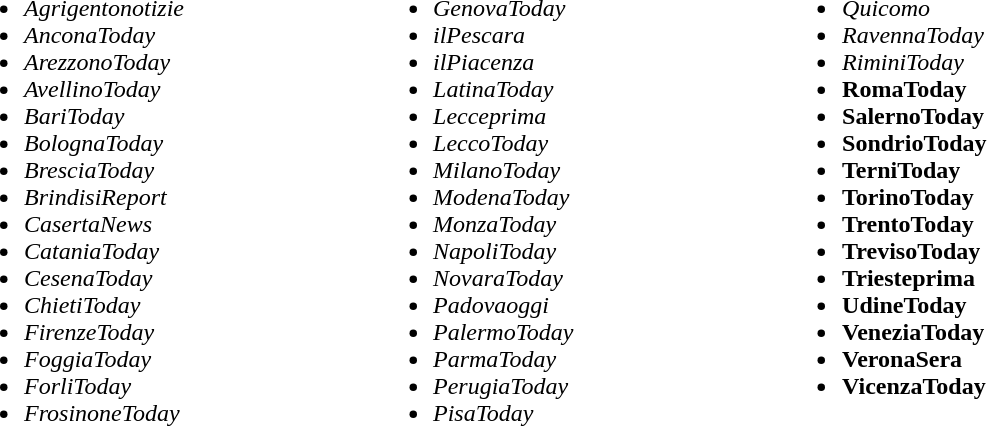<table border=0 cellspacing=0 cellpadding=0 style="border: 0px solid #aaa;">
<tr valign="top">
<td width="40%"><br><ul><li><em>Agrigentonotizie</em></li><li><em>AnconaToday</em></li><li><em>ArezzonoToday</em></li><li><em>AvellinoToday</em></li><li><em>BariToday</em></li><li><em>BolognaToday</em></li><li><em>BresciaToday</em></li><li><em>BrindisiReport</em></li><li><em>CasertaNews</em></li><li><em>CataniaToday</em></li><li><em>CesenaToday</em></li><li><em>ChietiToday</em></li><li><em>FirenzeToday</em></li><li><em>FoggiaToday</em></li><li><em>ForliToday</em></li><li><em>FrosinoneToday</em></li></ul></td>
<td width="40%"><br><ul><li><em>GenovaToday</em></li><li><em>ilPescara</em></li><li><em>ilPiacenza</em></li><li><em>LatinaToday</em></li><li><em>Lecceprima</em></li><li><em>LeccoToday</em></li><li><em>MilanoToday</em></li><li><em>ModenaToday</em></li><li><em>MonzaToday</em></li><li><em>NapoliToday</em></li><li><em>NovaraToday</em></li><li><em>Padovaoggi</em></li><li><em>PalermoToday</em></li><li><em>ParmaToday</em></li><li><em>PerugiaToday</em></li><li><em>PisaToday</em></li></ul></td>
<td width="80%"><br><ul><li><em>Quicomo</em></li><li><em>RavennaToday</em></li><li><em>RiminiToday<strong></li><li></em>RomaToday<em></li><li></em>SalernoToday<em></li><li></em>SondrioToday<em></li><li></em>TerniToday<em></li><li></em>TorinoToday<em></li><li></em>TrentoToday<em></li><li></em>TrevisoToday<em></li><li></em>Triesteprima<em></li><li></em>UdineToday<em></li><li></em>VeneziaToday<em></li><li></em>VeronaSera<em></li><li></em>VicenzaToday<em></li></ul></td>
</tr>
</table>
